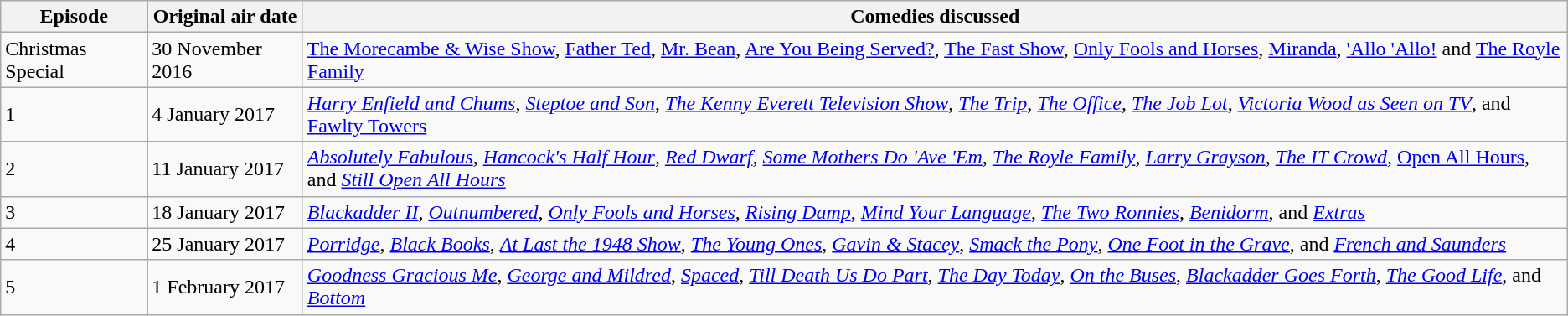<table class="wikitable">
<tr>
<th>Episode</th>
<th>Original air date</th>
<th>Comedies discussed</th>
</tr>
<tr>
<td>Christmas Special</td>
<td>30 November 2016</td>
<td><a href='#'>The Morecambe & Wise Show</a>, <a href='#'>Father Ted</a>, <a href='#'>Mr. Bean</a>, <a href='#'>Are You Being Served?</a>, <a href='#'>The Fast Show</a>, <a href='#'>Only Fools and Horses</a>, <a href='#'>Miranda</a>, <a href='#'>'Allo 'Allo!</a> and <a href='#'>The Royle Family</a></td>
</tr>
<tr>
<td>1</td>
<td>4 January 2017</td>
<td><em><a href='#'>Harry Enfield and Chums</a></em>, <em><a href='#'>Steptoe and Son</a></em>, <em><a href='#'>The Kenny Everett Television Show</a></em>, <em><a href='#'>The Trip</a></em>, <em><a href='#'>The Office</a></em>, <em><a href='#'>The Job Lot</a></em>, <em><a href='#'>Victoria Wood as Seen on TV</a></em>, and <a href='#'>Fawlty Towers</a></td>
</tr>
<tr>
<td>2</td>
<td>11 January 2017</td>
<td><em><a href='#'>Absolutely Fabulous</a></em>, <em><a href='#'>Hancock's Half Hour</a></em>, <em><a href='#'>Red Dwarf</a></em>, <em><a href='#'>Some Mothers Do 'Ave 'Em</a></em>, <em><a href='#'>The Royle Family</a></em>, <em><a href='#'>Larry Grayson</a></em>, <em><a href='#'>The IT Crowd</a></em>, <a href='#'>Open All Hours</a>, and <em><a href='#'>Still Open All Hours</a></em></td>
</tr>
<tr>
<td>3</td>
<td>18 January 2017</td>
<td><em><a href='#'>Blackadder II</a></em>, <em><a href='#'>Outnumbered</a></em>, <em><a href='#'>Only Fools and Horses</a></em>, <em><a href='#'>Rising Damp</a></em>, <em><a href='#'>Mind Your Language</a></em>, <em><a href='#'>The Two Ronnies</a></em>, <em><a href='#'>Benidorm</a></em>, and <em><a href='#'>Extras</a></em></td>
</tr>
<tr>
<td>4</td>
<td>25 January 2017</td>
<td><em><a href='#'>Porridge</a></em>, <em><a href='#'>Black Books</a></em>, <em><a href='#'>At Last the 1948 Show</a></em>, <em><a href='#'>The Young Ones</a></em>, <em><a href='#'>Gavin & Stacey</a></em>, <em><a href='#'>Smack the Pony</a></em>, <em><a href='#'>One Foot in the Grave</a></em>, and <em><a href='#'>French and Saunders</a></em></td>
</tr>
<tr>
<td>5</td>
<td>1 February 2017</td>
<td><em><a href='#'>Goodness Gracious Me</a></em>, <em><a href='#'>George and Mildred</a></em>, <em><a href='#'>Spaced</a></em>, <em><a href='#'>Till Death Us Do Part</a></em>, <em><a href='#'>The Day Today</a></em>, <em><a href='#'>On the Buses</a></em>, <em><a href='#'>Blackadder Goes Forth</a></em>, <em><a href='#'>The Good Life</a></em>, and <em><a href='#'>Bottom</a></em></td>
</tr>
</table>
